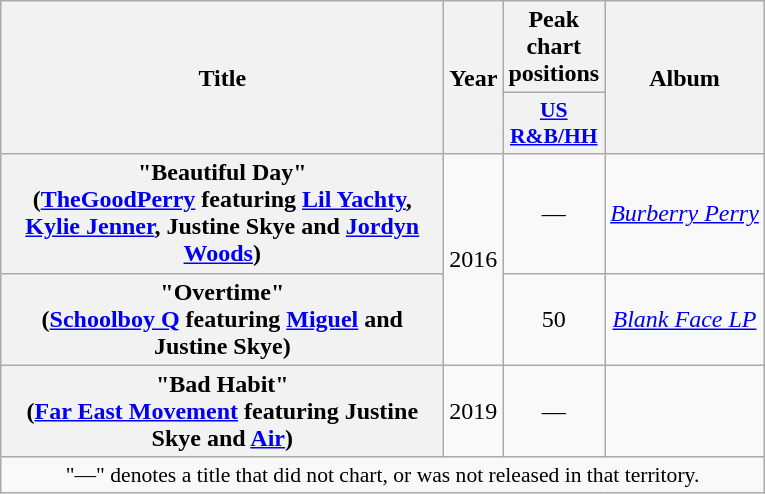<table class="wikitable plainrowheaders" style="text-align:center;">
<tr>
<th scope="col" rowspan="2" style="width:18em;">Title</th>
<th scope="col" rowspan="2">Year</th>
<th scope="col" colspan="1">Peak chart positions</th>
<th scope="col" rowspan="2">Album</th>
</tr>
<tr>
<th scope="col" style="width:3em;font-size:90%;"><a href='#'>US R&B/HH</a></th>
</tr>
<tr>
<th scope="row">"Beautiful Day"<br><span>(<a href='#'>TheGoodPerry</a> featuring <a href='#'>Lil Yachty</a>, <a href='#'>Kylie Jenner</a>, Justine Skye and <a href='#'>Jordyn Woods</a>)</span></th>
<td rowspan="2">2016</td>
<td>—</td>
<td><em><a href='#'>Burberry Perry</a></em></td>
</tr>
<tr>
<th scope="row">"Overtime"<br><span>(<a href='#'>Schoolboy Q</a> featuring <a href='#'>Miguel</a> and Justine Skye)</span></th>
<td>50</td>
<td><em><a href='#'>Blank Face LP</a></em></td>
</tr>
<tr>
<th scope="row">"Bad Habit"<br><span>(<a href='#'>Far East Movement</a> featuring Justine Skye and <a href='#'>Air</a>)</span></th>
<td>2019</td>
<td>—</td>
<td></td>
</tr>
<tr>
<td colspan="5" style="font-size:90%">"—" denotes a title that did not chart, or was not released in that territory.</td>
</tr>
</table>
